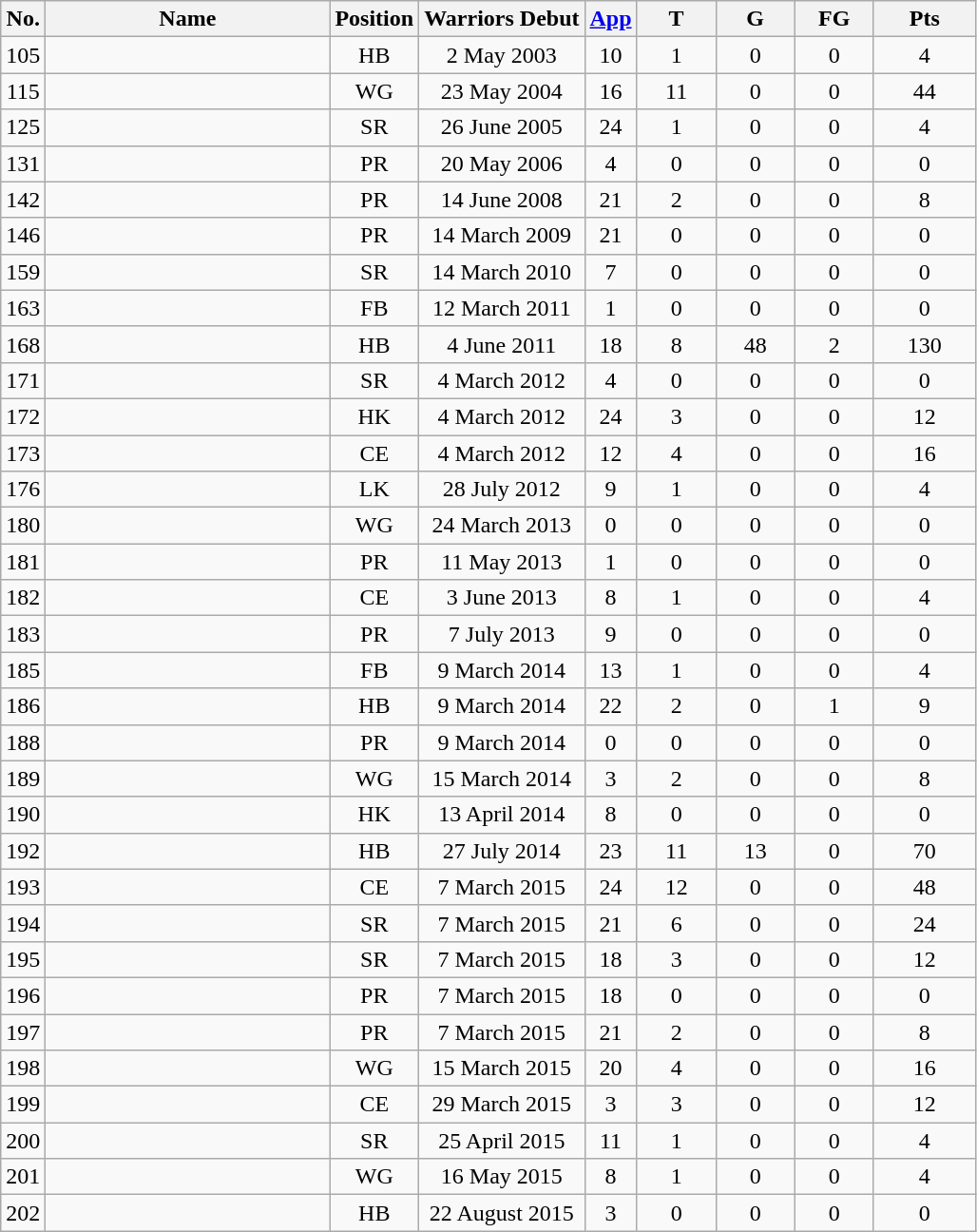<table class="wikitable sortable" style="text-align: center;">
<tr>
<th>No.</th>
<th style="width:12em">Name</th>
<th>Position</th>
<th>Warriors Debut</th>
<th><a href='#'>App</a></th>
<th style="width:3em">T</th>
<th style="width:3em">G</th>
<th style="width:3em">FG</th>
<th style="width:4em">Pts</th>
</tr>
<tr>
<td>105</td>
<td align=left></td>
<td>HB</td>
<td>2 May 2003</td>
<td>10</td>
<td>1</td>
<td>0</td>
<td>0</td>
<td>4</td>
</tr>
<tr>
<td>115</td>
<td align=left></td>
<td>WG</td>
<td>23 May 2004</td>
<td>16</td>
<td>11</td>
<td>0</td>
<td>0</td>
<td>44</td>
</tr>
<tr>
<td>125</td>
<td align=left></td>
<td>SR</td>
<td>26 June 2005</td>
<td>24</td>
<td>1</td>
<td>0</td>
<td>0</td>
<td>4</td>
</tr>
<tr>
<td>131</td>
<td align=left></td>
<td>PR</td>
<td>20 May 2006</td>
<td>4</td>
<td>0</td>
<td>0</td>
<td>0</td>
<td>0</td>
</tr>
<tr>
<td>142</td>
<td align=left></td>
<td>PR</td>
<td>14 June 2008</td>
<td>21</td>
<td>2</td>
<td>0</td>
<td>0</td>
<td>8</td>
</tr>
<tr>
<td>146</td>
<td align=left></td>
<td>PR</td>
<td>14 March 2009</td>
<td>21</td>
<td>0</td>
<td>0</td>
<td>0</td>
<td>0</td>
</tr>
<tr>
<td>159</td>
<td align=left></td>
<td>SR</td>
<td>14 March 2010</td>
<td>7</td>
<td>0</td>
<td>0</td>
<td>0</td>
<td>0</td>
</tr>
<tr>
<td>163</td>
<td align=left></td>
<td>FB</td>
<td>12 March 2011</td>
<td>1</td>
<td>0</td>
<td>0</td>
<td>0</td>
<td>0</td>
</tr>
<tr>
<td>168</td>
<td align=left></td>
<td>HB</td>
<td>4 June 2011</td>
<td>18</td>
<td>8</td>
<td>48</td>
<td>2</td>
<td>130</td>
</tr>
<tr>
<td>171</td>
<td align=left></td>
<td>SR</td>
<td>4 March 2012</td>
<td>4</td>
<td>0</td>
<td>0</td>
<td>0</td>
<td>0</td>
</tr>
<tr>
<td>172</td>
<td align=left></td>
<td>HK</td>
<td>4 March 2012</td>
<td>24</td>
<td>3</td>
<td>0</td>
<td>0</td>
<td>12</td>
</tr>
<tr>
<td>173</td>
<td align=left></td>
<td>CE</td>
<td>4 March 2012</td>
<td>12</td>
<td>4</td>
<td>0</td>
<td>0</td>
<td>16</td>
</tr>
<tr>
<td>176</td>
<td align=left></td>
<td>LK</td>
<td>28 July 2012</td>
<td>9</td>
<td>1</td>
<td>0</td>
<td>0</td>
<td>4</td>
</tr>
<tr>
<td>180</td>
<td align=left></td>
<td>WG</td>
<td>24 March 2013</td>
<td>0</td>
<td>0</td>
<td>0</td>
<td>0</td>
<td>0</td>
</tr>
<tr>
<td>181</td>
<td align=left></td>
<td>PR</td>
<td>11 May 2013</td>
<td>1</td>
<td>0</td>
<td>0</td>
<td>0</td>
<td>0</td>
</tr>
<tr>
<td>182</td>
<td align=left></td>
<td>CE</td>
<td>3 June 2013</td>
<td>8</td>
<td>1</td>
<td>0</td>
<td>0</td>
<td>4</td>
</tr>
<tr>
<td>183</td>
<td align=left></td>
<td>PR</td>
<td>7 July 2013</td>
<td>9</td>
<td>0</td>
<td>0</td>
<td>0</td>
<td>0</td>
</tr>
<tr>
<td>185</td>
<td align=left></td>
<td>FB</td>
<td>9 March 2014</td>
<td>13</td>
<td>1</td>
<td>0</td>
<td>0</td>
<td>4</td>
</tr>
<tr>
<td>186</td>
<td align=left></td>
<td>HB</td>
<td>9 March 2014</td>
<td>22</td>
<td>2</td>
<td>0</td>
<td>1</td>
<td>9</td>
</tr>
<tr>
<td>188</td>
<td align=left></td>
<td>PR</td>
<td>9 March 2014</td>
<td>0</td>
<td>0</td>
<td>0</td>
<td>0</td>
<td>0</td>
</tr>
<tr>
<td>189</td>
<td align=left></td>
<td>WG</td>
<td>15 March 2014</td>
<td>3</td>
<td>2</td>
<td>0</td>
<td>0</td>
<td>8</td>
</tr>
<tr>
<td>190</td>
<td align=left></td>
<td>HK</td>
<td>13 April 2014</td>
<td>8</td>
<td>0</td>
<td>0</td>
<td>0</td>
<td>0</td>
</tr>
<tr>
<td>192</td>
<td align=left></td>
<td>HB</td>
<td>27 July 2014</td>
<td>23</td>
<td>11</td>
<td>13</td>
<td>0</td>
<td>70</td>
</tr>
<tr>
<td>193</td>
<td align=left></td>
<td>CE</td>
<td>7 March 2015</td>
<td>24</td>
<td>12</td>
<td>0</td>
<td>0</td>
<td>48</td>
</tr>
<tr>
<td>194</td>
<td align=left></td>
<td>SR</td>
<td>7 March 2015</td>
<td>21</td>
<td>6</td>
<td>0</td>
<td>0</td>
<td>24</td>
</tr>
<tr>
<td>195</td>
<td align=left></td>
<td>SR</td>
<td>7 March 2015</td>
<td>18</td>
<td>3</td>
<td>0</td>
<td>0</td>
<td>12</td>
</tr>
<tr>
<td>196</td>
<td align=left></td>
<td>PR</td>
<td>7 March 2015</td>
<td>18</td>
<td>0</td>
<td>0</td>
<td>0</td>
<td>0</td>
</tr>
<tr>
<td>197</td>
<td align=left></td>
<td>PR</td>
<td>7 March 2015</td>
<td>21</td>
<td>2</td>
<td>0</td>
<td>0</td>
<td>8</td>
</tr>
<tr>
<td>198</td>
<td align=left></td>
<td>WG</td>
<td>15 March 2015</td>
<td>20</td>
<td>4</td>
<td>0</td>
<td>0</td>
<td>16</td>
</tr>
<tr>
<td>199</td>
<td align=left></td>
<td>CE</td>
<td>29 March 2015</td>
<td>3</td>
<td>3</td>
<td>0</td>
<td>0</td>
<td>12</td>
</tr>
<tr>
<td>200</td>
<td align=left></td>
<td>SR</td>
<td>25 April 2015</td>
<td>11</td>
<td>1</td>
<td>0</td>
<td>0</td>
<td>4</td>
</tr>
<tr>
<td>201</td>
<td align=left></td>
<td>WG</td>
<td>16 May 2015</td>
<td>8</td>
<td>1</td>
<td>0</td>
<td>0</td>
<td>4</td>
</tr>
<tr>
<td>202</td>
<td align=left></td>
<td>HB</td>
<td>22 August 2015</td>
<td>3</td>
<td>0</td>
<td>0</td>
<td>0</td>
<td>0</td>
</tr>
</table>
